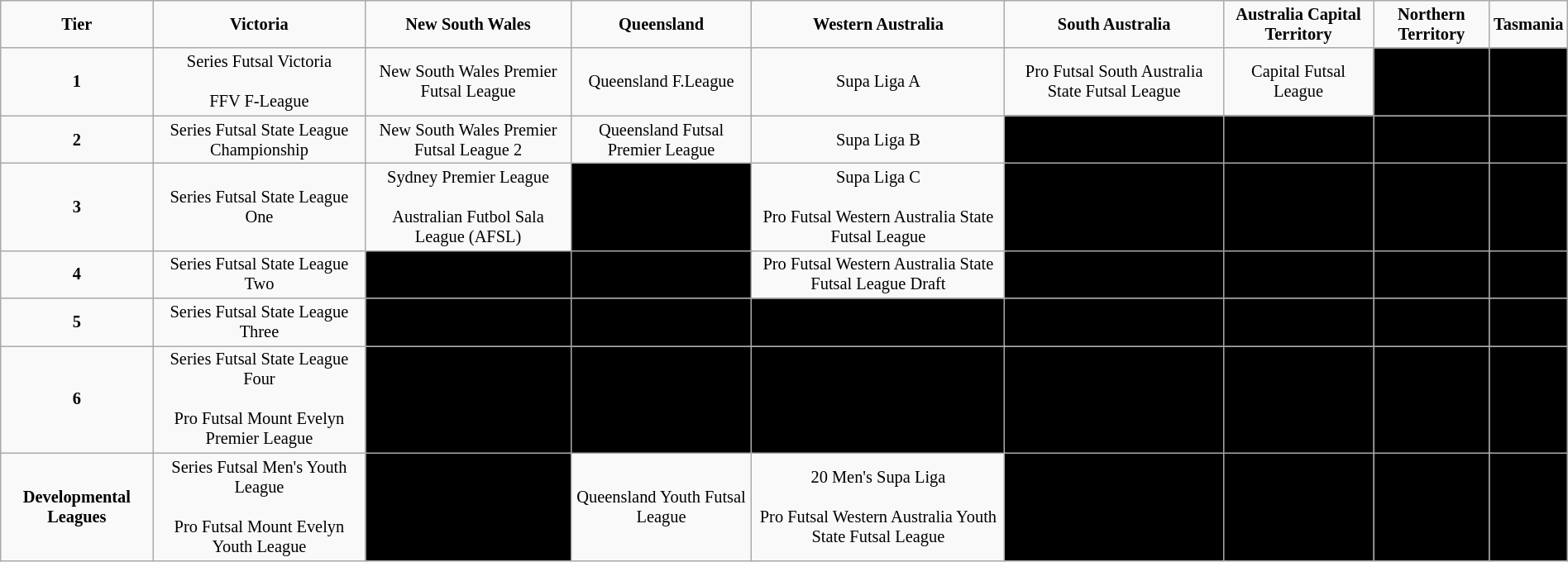<table class="wikitable" style="text-align: center; font-size: 85%;" width="100%;">
<tr>
<td><strong>Tier</strong></td>
<td colspan="13"><strong>Victoria</strong></td>
<td colspan="2"><strong>New South Wales</strong></td>
<td colspan="3"><strong>Queensland</strong></td>
<td colspan="4"><strong>Western Australia</strong></td>
<td colspan="5"><strong>South Australia</strong></td>
<td colspan="6"><strong>Australia Capital Territory</strong></td>
<td colspan="7"><strong>Northern Territory</strong></td>
<td colspan="8"><strong>Tasmania</strong></td>
</tr>
<tr>
<td><strong>1</strong></td>
<td colspan="13">Series Futsal Victoria <br> <br> FFV F-League</td>
<td colspan="2">New South Wales Premier Futsal League</td>
<td colspan="3">Queensland F.League</td>
<td colspan="4">Supa Liga A</td>
<td colspan="5">Pro Futsal South Australia State Futsal League</td>
<td colspan="6">Capital Futsal League</td>
<td colspan="7" ;" align="center" bgcolor="black"><small>Not Held</small></td>
<td colspan="8" ;" align="center" bgcolor="black"><small>Not Held</small></td>
</tr>
<tr>
<td><strong>2</strong></td>
<td colspan="13">Series Futsal State League Championship</td>
<td colspan="2">New South Wales Premier Futsal League 2</td>
<td colspan="3">Queensland Futsal Premier League</td>
<td colspan="4">Supa Liga B</td>
<td colspan="5" ;" align="center" bgcolor="black"><small>Not Held</small></td>
<td colspan="6" ;" align="center" bgcolor="black"><small>Not Held</small></td>
<td colspan="7" ;" align="center" bgcolor="black"><small>Not Held</small></td>
<td colspan="8" ;" align="center" bgcolor="black"><small>Not Held</small></td>
</tr>
<tr>
<td><strong>3</strong></td>
<td colspan="13">Series Futsal State League One</td>
<td colspan="2">Sydney Premier League <br> <br> Australian Futbol Sala League (AFSL)</td>
<td colspan="3" ;" align="center" bgcolor="black"><small>Not Held</small></td>
<td colspan="4">Supa Liga C <br> <br> Pro Futsal Western Australia State Futsal League</td>
<td colspan="5" ;" align="center" bgcolor="black"><small>Not Held</small></td>
<td colspan="6" ;" align="center" bgcolor="black"><small>Not Held</small></td>
<td colspan="7" ;" align="center" bgcolor="black"><small>Not Held</small></td>
<td colspan="8" ;" align="center" bgcolor="black"><small>Not Held</small></td>
</tr>
<tr>
<td><strong>4</strong></td>
<td colspan="13">Series Futsal State League Two</td>
<td colspan="2" ;" align="center" bgcolor="black"><small>Not Held</small></td>
<td colspan="3" ;" align="center" bgcolor="black"><small>Not Held</small></td>
<td colspan="4">Pro Futsal Western Australia State Futsal League Draft</td>
<td colspan="5" ;" align="center" bgcolor="black"><small>Not Held</small></td>
<td colspan="6" ;" align="center" bgcolor="black"><small>Not Held</small></td>
<td colspan="7" ;" align="center" bgcolor="black"><small>Not Held</small></td>
<td colspan="8" ;" align="center" bgcolor="black"><small>Not Held</small></td>
</tr>
<tr>
<td><strong>5</strong></td>
<td colspan="13">Series Futsal State League Three</td>
<td colspan="2" ;" align="center" bgcolor="black"><small>Not Held</small></td>
<td colspan="3" ;" align="center" bgcolor="black"><small>Not Held</small></td>
<td colspan="4" ;" align="center" bgcolor="black"><small>Not Held</small></td>
<td colspan="5" ;" align="center" bgcolor="black"><small>Not Held</small></td>
<td colspan="6" ;" align="center" bgcolor="black"><small>Not Held</small></td>
<td colspan="7" ;" align="center" bgcolor="black"><small>Not Held</small></td>
<td colspan="8" ;" align="center" bgcolor="black"><small>Not Held</small></td>
</tr>
<tr>
<td><strong>6</strong></td>
<td colspan="13">Series Futsal State League Four<em> <br> <br> </em>Pro Futsal Mount Evelyn Premier League</td>
<td colspan="2" ;" align="center" bgcolor="black"><small>Not Held</small></td>
<td colspan="3" ;" align="center" bgcolor="black"><small>Not Held</small></td>
<td colspan="4" ;" align="center" bgcolor="black"><small>Not Held</small></td>
<td colspan="5" ;" align="center" bgcolor="black"><small>Not Held</small></td>
<td colspan="6" ;" align="center" bgcolor="black"><small>Not Held</small></td>
<td colspan="7" ;" align="center" bgcolor="black"><small>Not Held</small></td>
<td colspan="8" ;" align="center" bgcolor="black"><small>Not Held</small></td>
</tr>
<tr>
<td><strong>Developmental Leagues</strong></td>
<td colspan="13">Series Futsal Men's Youth League <br> <br> Pro Futsal Mount Evelyn Youth League</td>
<td colspan="2" ;" align="center" bgcolor="black"><small>Not Held</small></td>
<td colspan="3">Queensland Youth Futsal League</td>
<td colspan="4">20 Men's Supa Liga <br> <br> Pro Futsal Western Australia Youth State Futsal League</td>
<td colspan="5" ;" align="center" bgcolor="black"><small>Not Held</small></td>
<td colspan="6" ;" align="center" bgcolor="black"><small>Not Held</small></td>
<td colspan="7" ;" align="center" bgcolor="black"><small>Not Held</small></td>
<td colspan="8" ;" align="center" bgcolor="black"><small>Not Held</small></td>
</tr>
</table>
